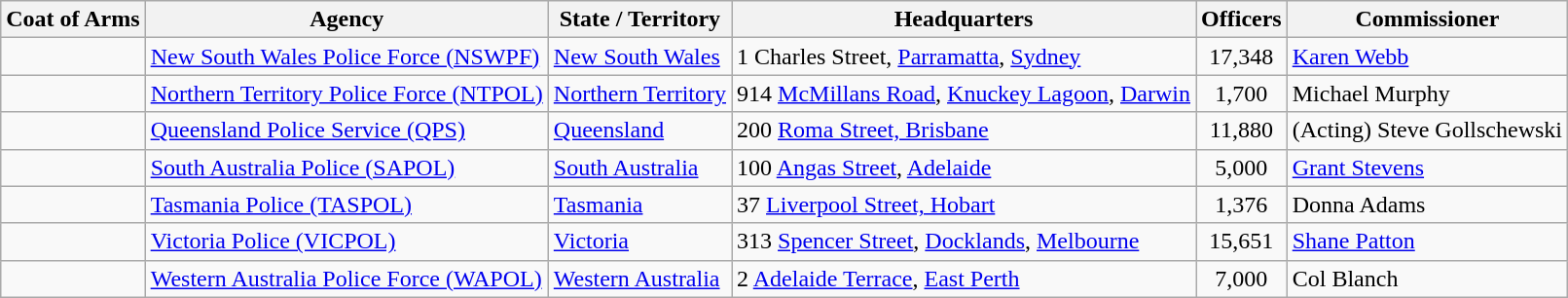<table class="wikitable" style="text-align:left">
<tr>
<th>Coat of Arms</th>
<th>Agency</th>
<th>State / Territory</th>
<th>Headquarters</th>
<th>Officers</th>
<th>Commissioner</th>
</tr>
<tr>
<td align=center></td>
<td><a href='#'>New South Wales Police Force (NSWPF)</a></td>
<td> <a href='#'>New South Wales</a></td>
<td>1 Charles Street, <a href='#'>Parramatta</a>, <a href='#'>Sydney</a></td>
<td align=center>17,348</td>
<td><a href='#'>Karen Webb</a></td>
</tr>
<tr>
<td align=center></td>
<td><a href='#'>Northern Territory Police Force (NTPOL)</a></td>
<td> <a href='#'>Northern Territory</a></td>
<td>914 <a href='#'>McMillans Road</a>, <a href='#'>Knuckey Lagoon</a>, <a href='#'>Darwin</a></td>
<td align=center>1,700</td>
<td>Michael Murphy</td>
</tr>
<tr>
<td align=center></td>
<td><a href='#'>Queensland Police Service (QPS)</a></td>
<td> <a href='#'>Queensland</a></td>
<td>200 <a href='#'>Roma Street, Brisbane</a></td>
<td align=center>11,880</td>
<td>(Acting) Steve Gollschewski</td>
</tr>
<tr>
<td align=center></td>
<td><a href='#'>South Australia Police (SAPOL)</a></td>
<td> <a href='#'>South Australia</a></td>
<td>100 <a href='#'>Angas Street</a>, <a href='#'>Adelaide</a></td>
<td align=center> 5,000</td>
<td><a href='#'>Grant Stevens</a></td>
</tr>
<tr>
<td align=center></td>
<td><a href='#'>Tasmania Police (TASPOL)</a></td>
<td> <a href='#'>Tasmania</a></td>
<td>37 <a href='#'>Liverpool Street, Hobart</a></td>
<td align=center>1,376</td>
<td>Donna Adams</td>
</tr>
<tr>
<td align=center></td>
<td><a href='#'>Victoria Police (VICPOL)</a></td>
<td> <a href='#'>Victoria</a></td>
<td>313 <a href='#'>Spencer Street</a>, <a href='#'>Docklands</a>, <a href='#'>Melbourne</a></td>
<td align=center>15,651</td>
<td><a href='#'>Shane Patton</a></td>
</tr>
<tr>
<td align=center></td>
<td><a href='#'>Western Australia Police Force (WAPOL)</a></td>
<td> <a href='#'>Western Australia</a></td>
<td>2 <a href='#'>Adelaide Terrace</a>, <a href='#'>East Perth</a></td>
<td align=center> 7,000</td>
<td>Col Blanch</td>
</tr>
</table>
